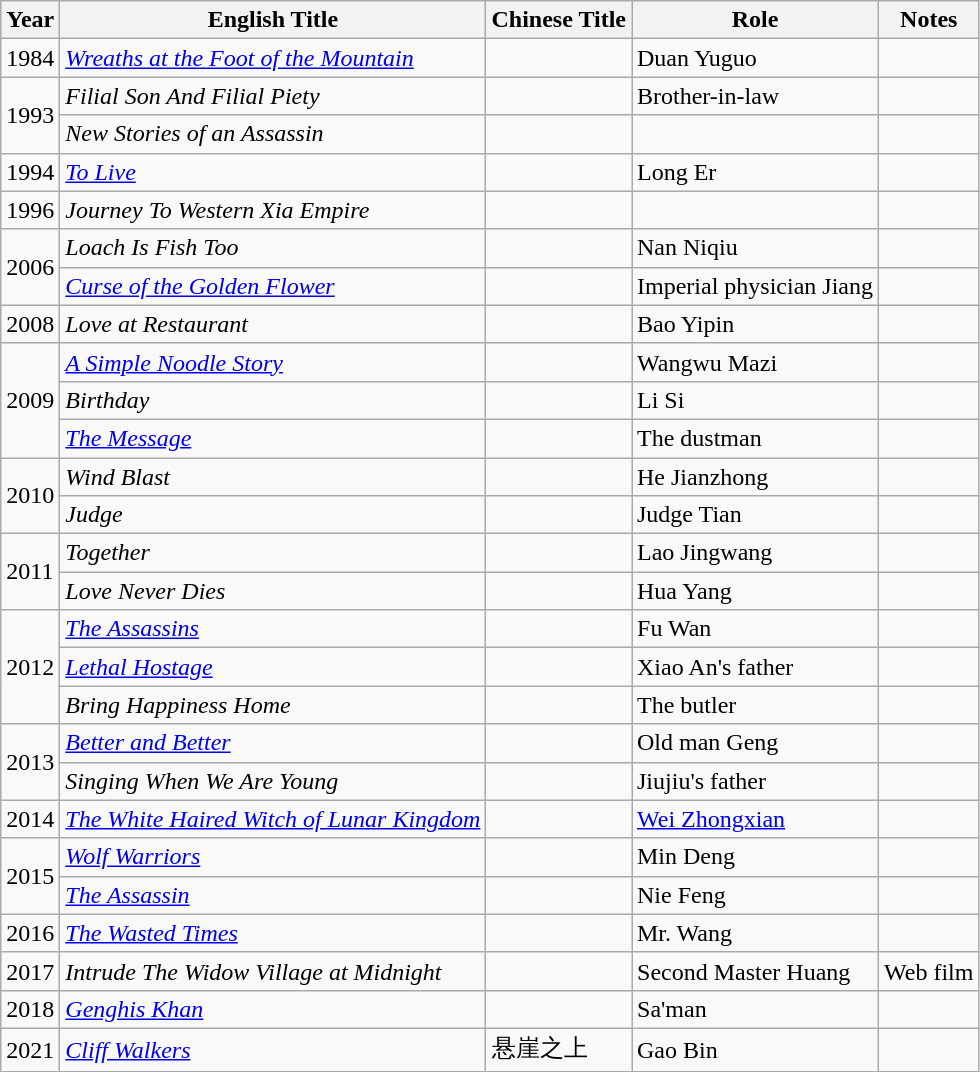<table class="wikitable">
<tr>
<th>Year</th>
<th>English Title</th>
<th>Chinese Title</th>
<th>Role</th>
<th>Notes</th>
</tr>
<tr>
<td>1984</td>
<td><em><a href='#'>Wreaths at the Foot of the Mountain</a></em></td>
<td></td>
<td>Duan Yuguo</td>
<td></td>
</tr>
<tr>
<td rowspan="2">1993</td>
<td><em>Filial Son And Filial Piety</em></td>
<td></td>
<td>Brother-in-law</td>
<td></td>
</tr>
<tr>
<td><em>New Stories of an Assassin</em></td>
<td></td>
<td></td>
<td></td>
</tr>
<tr>
<td>1994</td>
<td><em><a href='#'>To Live</a></em></td>
<td></td>
<td>Long Er</td>
<td></td>
</tr>
<tr>
<td>1996</td>
<td><em>Journey To Western Xia Empire</em></td>
<td></td>
<td></td>
<td></td>
</tr>
<tr>
<td rowspan="2">2006</td>
<td><em>Loach Is Fish Too</em></td>
<td></td>
<td>Nan Niqiu</td>
<td></td>
</tr>
<tr>
<td><em><a href='#'>Curse of the Golden Flower</a></em></td>
<td></td>
<td>Imperial physician Jiang</td>
<td></td>
</tr>
<tr>
<td>2008</td>
<td><em>Love at Restaurant</em></td>
<td></td>
<td>Bao Yipin</td>
<td></td>
</tr>
<tr>
<td rowspan="3">2009</td>
<td><em><a href='#'>A Simple Noodle Story</a></em></td>
<td></td>
<td>Wangwu Mazi</td>
<td></td>
</tr>
<tr>
<td><em>Birthday</em></td>
<td></td>
<td>Li Si</td>
<td></td>
</tr>
<tr>
<td><em><a href='#'>The Message</a></em></td>
<td></td>
<td>The dustman</td>
<td></td>
</tr>
<tr>
<td rowspan="2">2010</td>
<td><em>Wind Blast</em></td>
<td></td>
<td>He Jianzhong</td>
<td></td>
</tr>
<tr>
<td><em>Judge</em></td>
<td></td>
<td>Judge Tian</td>
<td></td>
</tr>
<tr>
<td rowspan="2">2011</td>
<td><em>Together</em></td>
<td></td>
<td>Lao Jingwang</td>
<td></td>
</tr>
<tr>
<td><em>Love Never Dies</em></td>
<td></td>
<td>Hua Yang</td>
<td></td>
</tr>
<tr>
<td rowspan="3">2012</td>
<td><em><a href='#'>The Assassins</a></em></td>
<td></td>
<td>Fu Wan</td>
<td></td>
</tr>
<tr>
<td><em><a href='#'>Lethal Hostage</a></em></td>
<td></td>
<td>Xiao An's father</td>
<td></td>
</tr>
<tr>
<td><em>Bring Happiness Home</em></td>
<td></td>
<td>The butler</td>
<td></td>
</tr>
<tr>
<td rowspan=2>2013</td>
<td><em><a href='#'>Better and Better</a></em></td>
<td></td>
<td>Old man Geng</td>
<td></td>
</tr>
<tr>
<td><em>Singing When We Are Young</em></td>
<td></td>
<td>Jiujiu's father</td>
<td></td>
</tr>
<tr>
<td>2014</td>
<td><em><a href='#'>The White Haired Witch of Lunar Kingdom</a></em></td>
<td></td>
<td><a href='#'>Wei Zhongxian</a></td>
<td></td>
</tr>
<tr>
<td rowspan=2>2015</td>
<td><em><a href='#'>Wolf Warriors</a></em></td>
<td></td>
<td>Min Deng</td>
<td></td>
</tr>
<tr>
<td><em><a href='#'>The Assassin</a></em></td>
<td></td>
<td>Nie Feng</td>
<td></td>
</tr>
<tr>
<td>2016</td>
<td><em><a href='#'>The Wasted Times</a></em></td>
<td></td>
<td>Mr. Wang</td>
<td></td>
</tr>
<tr>
<td>2017</td>
<td><em>Intrude The Widow Village at Midnight</em></td>
<td></td>
<td>Second Master Huang</td>
<td>Web film</td>
</tr>
<tr>
<td>2018</td>
<td><em><a href='#'>Genghis Khan</a></em></td>
<td></td>
<td>Sa'man</td>
<td></td>
</tr>
<tr>
<td rowspan=1>2021</td>
<td><em><a href='#'>Cliff Walkers</a></em></td>
<td>悬崖之上</td>
<td>Gao Bin</td>
<td></td>
</tr>
</table>
